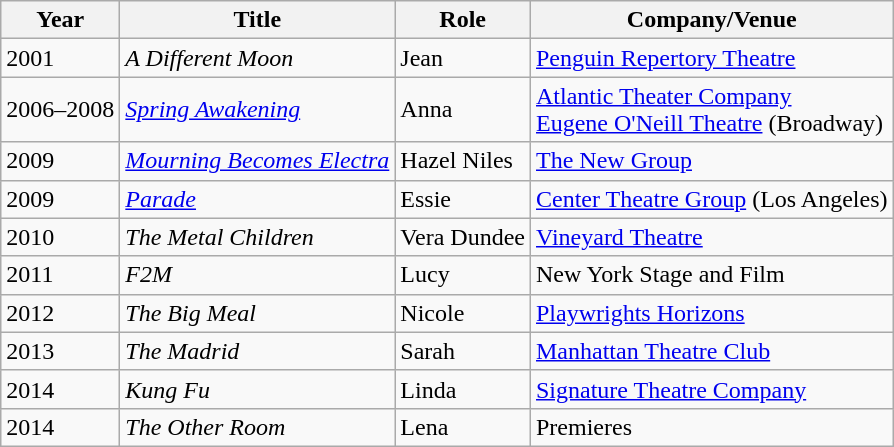<table class="wikitable sortable">
<tr>
<th>Year</th>
<th>Title</th>
<th>Role</th>
<th class="unsortable">Company/Venue</th>
</tr>
<tr>
<td>2001</td>
<td><em>A Different Moon</em></td>
<td>Jean</td>
<td><a href='#'>Penguin Repertory Theatre</a></td>
</tr>
<tr>
<td>2006–2008</td>
<td><em><a href='#'>Spring Awakening</a></em></td>
<td>Anna</td>
<td><a href='#'>Atlantic Theater Company</a><br><a href='#'>Eugene O'Neill Theatre</a> (Broadway)</td>
</tr>
<tr>
<td>2009</td>
<td><em><a href='#'>Mourning Becomes Electra</a></em></td>
<td>Hazel Niles</td>
<td><a href='#'>The New Group</a></td>
</tr>
<tr>
<td>2009</td>
<td><em><a href='#'>Parade</a></em></td>
<td>Essie</td>
<td><a href='#'>Center Theatre Group</a> (Los Angeles)</td>
</tr>
<tr>
<td>2010</td>
<td><em>The Metal Children</em></td>
<td>Vera Dundee</td>
<td><a href='#'>Vineyard Theatre</a></td>
</tr>
<tr>
<td>2011</td>
<td><em>F2M</em></td>
<td>Lucy</td>
<td>New York Stage and Film</td>
</tr>
<tr>
<td>2012</td>
<td><em>The Big Meal</em></td>
<td>Nicole</td>
<td><a href='#'>Playwrights Horizons</a></td>
</tr>
<tr>
<td>2013</td>
<td><em>The Madrid</em></td>
<td>Sarah</td>
<td><a href='#'>Manhattan Theatre Club</a></td>
</tr>
<tr>
<td>2014</td>
<td><em>Kung Fu</em></td>
<td>Linda</td>
<td><a href='#'>Signature Theatre Company</a></td>
</tr>
<tr>
<td>2014</td>
<td><em>The Other Room</em></td>
<td>Lena</td>
<td>Premieres</td>
</tr>
</table>
